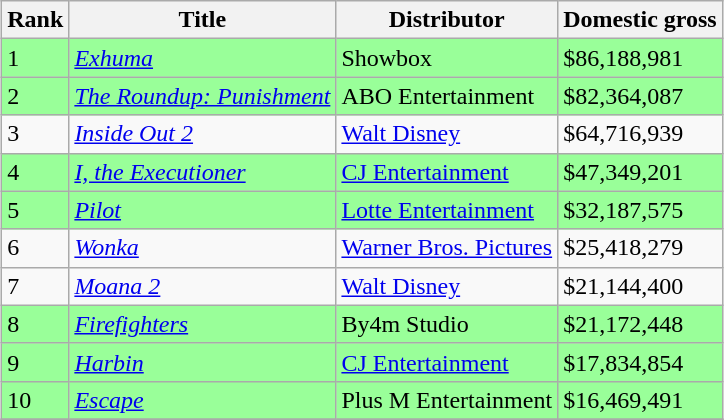<table class="wikitable sortable" style="margin:auto; margin:auto;">
<tr>
<th>Rank</th>
<th>Title</th>
<th>Distributor</th>
<th>Domestic gross</th>
</tr>
<tr style="background:#99FF99;">
<td>1</td>
<td><em><a href='#'>Exhuma</a></em></td>
<td>Showbox</td>
<td>$86,188,981</td>
</tr>
<tr style="background:#99FF99;">
<td>2</td>
<td><em><a href='#'>The Roundup: Punishment</a></em></td>
<td>ABO Entertainment</td>
<td>$82,364,087</td>
</tr>
<tr>
<td>3</td>
<td><em><a href='#'>Inside Out 2</a></em></td>
<td><a href='#'>Walt Disney</a></td>
<td>$64,716,939</td>
</tr>
<tr style="background:#99FF99;">
<td>4</td>
<td><em><a href='#'>I, the Executioner</a></em></td>
<td><a href='#'>CJ Entertainment</a></td>
<td>$47,349,201</td>
</tr>
<tr style="background:#99FF99;">
<td>5</td>
<td><em><a href='#'>Pilot</a></em></td>
<td><a href='#'>Lotte Entertainment</a></td>
<td>$32,187,575</td>
</tr>
<tr>
<td>6</td>
<td><em><a href='#'>Wonka</a></em></td>
<td><a href='#'>Warner Bros. Pictures</a></td>
<td>$25,418,279</td>
</tr>
<tr>
<td>7</td>
<td><em><a href='#'>Moana 2</a></em></td>
<td><a href='#'>Walt Disney</a></td>
<td>$21,144,400</td>
</tr>
<tr style="background:#99FF99;">
<td>8</td>
<td><em><a href='#'>Firefighters</a></em></td>
<td>By4m Studio</td>
<td>$21,172,448</td>
</tr>
<tr style="background:#99FF99;">
<td>9</td>
<td><em><a href='#'>Harbin</a></em></td>
<td><a href='#'>CJ Entertainment</a></td>
<td>$17,834,854</td>
</tr>
<tr style="background:#99FF99;">
<td>10</td>
<td><em><a href='#'>Escape</a></em></td>
<td>Plus M Entertainment</td>
<td>$16,469,491</td>
</tr>
<tr>
</tr>
</table>
